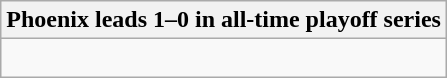<table class="wikitable collapsible collapsed">
<tr>
<th>Phoenix leads 1–0 in all-time playoff series</th>
</tr>
<tr>
<td><br></td>
</tr>
</table>
